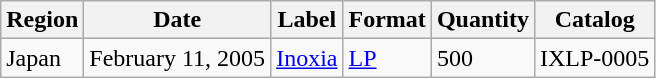<table class="wikitable">
<tr>
<th>Region</th>
<th>Date</th>
<th>Label</th>
<th>Format</th>
<th>Quantity</th>
<th>Catalog</th>
</tr>
<tr>
<td>Japan</td>
<td>February 11, 2005</td>
<td><a href='#'>Inoxia</a></td>
<td><a href='#'>LP</a></td>
<td>500</td>
<td>IXLP-0005</td>
</tr>
</table>
